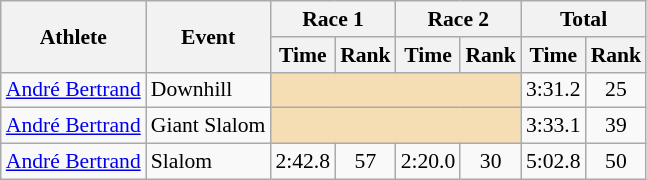<table class="wikitable" style="font-size:90%">
<tr>
<th rowspan="2">Athlete</th>
<th rowspan="2">Event</th>
<th colspan="2">Race 1</th>
<th colspan="2">Race 2</th>
<th colspan="2">Total</th>
</tr>
<tr>
<th>Time</th>
<th>Rank</th>
<th>Time</th>
<th>Rank</th>
<th>Time</th>
<th>Rank</th>
</tr>
<tr>
<td><a href='#'>André Bertrand</a></td>
<td>Downhill</td>
<td colspan="4" bgcolor="wheat"></td>
<td align="center">3:31.2</td>
<td align="center">25</td>
</tr>
<tr>
<td><a href='#'>André Bertrand</a></td>
<td>Giant Slalom</td>
<td colspan="4" bgcolor="wheat"></td>
<td align="center">3:33.1</td>
<td align="center">39</td>
</tr>
<tr>
<td><a href='#'>André Bertrand</a></td>
<td>Slalom</td>
<td align="center">2:42.8</td>
<td align="center">57</td>
<td align="center">2:20.0</td>
<td align="center">30</td>
<td align="center">5:02.8</td>
<td align="center">50</td>
</tr>
</table>
